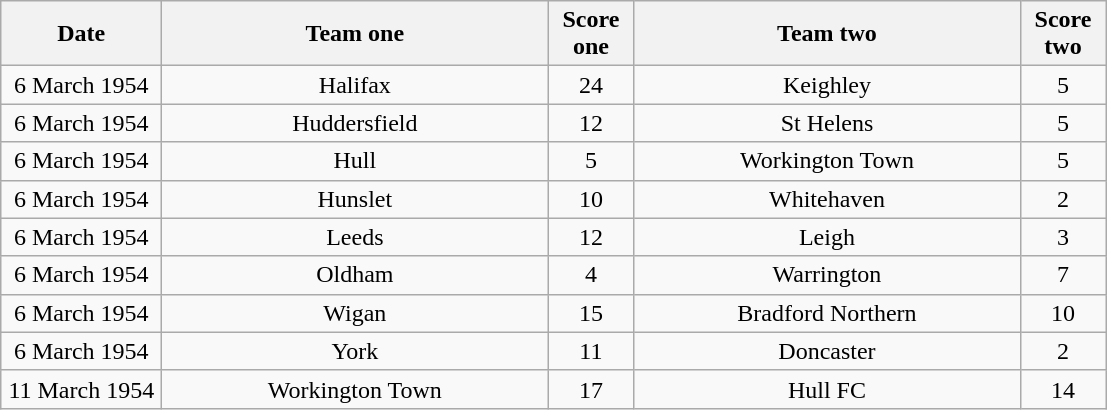<table class="wikitable" style="text-align: center">
<tr>
<th width=100>Date</th>
<th width=250>Team one</th>
<th width=50>Score one</th>
<th width=250>Team two</th>
<th width=50>Score two</th>
</tr>
<tr>
<td>6 March 1954</td>
<td>Halifax</td>
<td>24</td>
<td>Keighley</td>
<td>5</td>
</tr>
<tr>
<td>6 March 1954</td>
<td>Huddersfield</td>
<td>12</td>
<td>St Helens</td>
<td>5</td>
</tr>
<tr>
<td>6 March 1954</td>
<td>Hull</td>
<td>5</td>
<td>Workington Town</td>
<td>5</td>
</tr>
<tr>
<td>6 March 1954</td>
<td>Hunslet</td>
<td>10</td>
<td>Whitehaven</td>
<td>2</td>
</tr>
<tr>
<td>6 March 1954</td>
<td>Leeds</td>
<td>12</td>
<td>Leigh</td>
<td>3</td>
</tr>
<tr>
<td>6 March 1954</td>
<td>Oldham</td>
<td>4</td>
<td>Warrington</td>
<td>7</td>
</tr>
<tr>
<td>6 March 1954</td>
<td>Wigan</td>
<td>15</td>
<td>Bradford Northern</td>
<td>10</td>
</tr>
<tr>
<td>6 March 1954</td>
<td>York</td>
<td>11</td>
<td>Doncaster</td>
<td>2</td>
</tr>
<tr>
<td>11 March 1954</td>
<td>Workington Town</td>
<td>17</td>
<td>Hull FC</td>
<td>14</td>
</tr>
</table>
